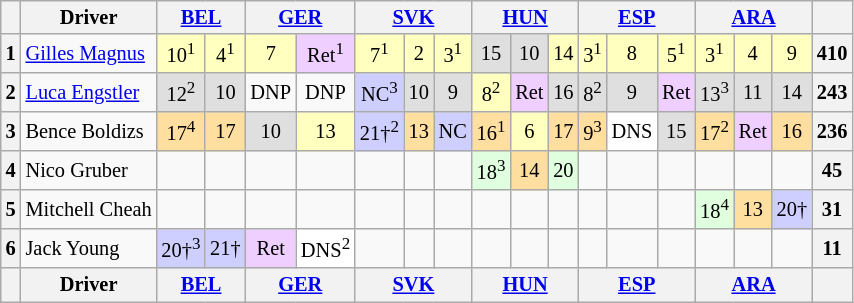<table class="wikitable" style="font-size:85%; text-align:center">
<tr>
<th></th>
<th>Driver</th>
<th colspan=2><a href='#'>BEL</a><br></th>
<th colspan=2><a href='#'>GER</a><br></th>
<th colspan=3><a href='#'>SVK</a><br></th>
<th colspan=3><a href='#'>HUN</a><br></th>
<th colspan=3><a href='#'>ESP</a><br></th>
<th colspan=3><a href='#'>ARA</a><br></th>
<th></th>
</tr>
<tr>
<th>1</th>
<td align=left> <a href='#'>Gilles Magnus</a></td>
<td style="background:#ffffbf;">10<sup>1</sup></td>
<td style="background:#ffffbf;">4<sup>1</sup></td>
<td style="background:#ffffbf;">7</td>
<td style="background:#efcfff;">Ret<sup>1</sup></td>
<td style="background:#ffffbf;">7<sup>1</sup></td>
<td style="background:#ffffbf;">2</td>
<td style="background:#ffffbf;">3<sup>1</sup></td>
<td style="background:#dfdfdf;">15</td>
<td style="background:#dfdfdf;">10</td>
<td style="background:#ffffbf;">14</td>
<td style="background:#ffffbf;">3<sup>1</sup></td>
<td style="background:#ffffbf;">8</td>
<td style="background:#ffffbf;">5<sup>1</sup></td>
<td style="background:#ffffbf;">3<sup>1</sup></td>
<td style="background:#ffffbf;">4</td>
<td style="background:#ffffbf;">9</td>
<th>410</th>
</tr>
<tr>
<th>2</th>
<td align=left> <a href='#'>Luca Engstler</a></td>
<td style="background:#dfdfdf;">12<sup>2</sup></td>
<td style="background:#dfdfdf;">10</td>
<td>DNP</td>
<td>DNP</td>
<td style="background:#cfcfff;">NC<sup>3</sup></td>
<td style="background:#dfdfdf;">10</td>
<td style="background:#dfdfdf;">9</td>
<td style="background:#ffffbf;">8<sup>2</sup></td>
<td style="background:#efcfff;">Ret</td>
<td style="background:#dfdfdf;">16</td>
<td style="background:#dfdfdf;">8<sup>2</sup></td>
<td style="background:#dfdfdf;">9</td>
<td style="background:#efcfff;">Ret</td>
<td style="background:#dfdfdf;">13<sup>3</sup></td>
<td style="background:#dfdfdf;">11</td>
<td style="background:#dfdfdf;">14</td>
<th>243</th>
</tr>
<tr>
<th>3</th>
<td align=left> Bence Boldizs</td>
<td style="background:#ffdf9f;">17<sup>4</sup></td>
<td style="background:#ffdf9f;">17</td>
<td style="background:#dfdfdf;">10</td>
<td style="background:#ffffbf;">13</td>
<td style="background:#cfcfff;">21†<sup>2</sup></td>
<td style="background:#ffdf9f;">13</td>
<td style="background:#cfcfff;">NC</td>
<td style="background:#ffdf9f;">16<sup>1</sup></td>
<td style="background:#ffffbf;">6</td>
<td style="background:#ffdf9f;">17</td>
<td style="background:#ffdf9f;">9<sup>3</sup></td>
<td style="background:#ffffff;">DNS</td>
<td style="background:#dfdfdf;">15</td>
<td style="background:#ffdf9f;">17<sup>2</sup></td>
<td style="background:#efcfff;">Ret</td>
<td style="background:#ffdf9f;">16</td>
<th>236</th>
</tr>
<tr>
<th>4</th>
<td align=left> Nico Gruber</td>
<td></td>
<td></td>
<td></td>
<td></td>
<td></td>
<td></td>
<td></td>
<td style="background:#dfffdf;">18<sup>3</sup></td>
<td style="background:#ffdf9f;">14</td>
<td style="background:#dfffdf;">20</td>
<td></td>
<td></td>
<td></td>
<td></td>
<td></td>
<td></td>
<th>45</th>
</tr>
<tr>
<th>5</th>
<td align=left> Mitchell Cheah</td>
<td></td>
<td></td>
<td></td>
<td></td>
<td></td>
<td></td>
<td></td>
<td></td>
<td></td>
<td></td>
<td></td>
<td></td>
<td></td>
<td style="background:#dfffdf;">18<sup>4</sup></td>
<td style="background:#ffdf9f;">13</td>
<td style="background:#cfcfff;">20†</td>
<th>31</th>
</tr>
<tr>
<th>6</th>
<td align=left> Jack Young</td>
<td style="background:#cfcfff;">20†<sup>3</sup></td>
<td style="background:#cfcfff;">21†</td>
<td style="background:#efcfff;">Ret</td>
<td style="background:#ffffff;">DNS<sup>2</sup></td>
<td></td>
<td></td>
<td></td>
<td></td>
<td></td>
<td></td>
<td></td>
<td></td>
<td></td>
<td></td>
<td></td>
<td></td>
<th>11</th>
</tr>
<tr>
<th></th>
<th>Driver</th>
<th colspan=2><a href='#'>BEL</a><br></th>
<th colspan=2><a href='#'>GER</a><br></th>
<th colspan=3><a href='#'>SVK</a><br></th>
<th colspan=3><a href='#'>HUN</a><br></th>
<th colspan=3><a href='#'>ESP</a><br></th>
<th colspan=3><a href='#'>ARA</a><br></th>
<th></th>
</tr>
</table>
